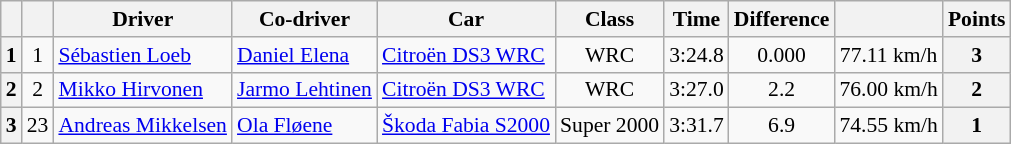<table class="wikitable" style="text-align: center; font-size: 90%; max-width: 950px;">
<tr>
<th></th>
<th></th>
<th>Driver</th>
<th>Co-driver</th>
<th>Car</th>
<th>Class</th>
<th>Time</th>
<th>Difference</th>
<th></th>
<th>Points</th>
</tr>
<tr>
<th>1</th>
<td>1</td>
<td align="left"> <a href='#'>Sébastien Loeb</a></td>
<td align="left"> <a href='#'>Daniel Elena</a></td>
<td align="left"><a href='#'>Citroën DS3 WRC</a></td>
<td>WRC</td>
<td>3:24.8</td>
<td>0.000</td>
<td>77.11 km/h</td>
<th>3</th>
</tr>
<tr>
<th>2</th>
<td>2</td>
<td align="left"> <a href='#'>Mikko Hirvonen</a></td>
<td align="left"> <a href='#'>Jarmo Lehtinen</a></td>
<td align="left"><a href='#'>Citroën DS3 WRC</a></td>
<td>WRC</td>
<td>3:27.0</td>
<td>2.2</td>
<td>76.00 km/h</td>
<th>2</th>
</tr>
<tr>
<th>3</th>
<td>23</td>
<td align="left"> <a href='#'>Andreas Mikkelsen</a></td>
<td align="left"> <a href='#'>Ola Fløene</a></td>
<td align="left"><a href='#'>Škoda Fabia S2000</a></td>
<td>Super 2000</td>
<td>3:31.7</td>
<td>6.9</td>
<td>74.55 km/h</td>
<th>1</th>
</tr>
</table>
